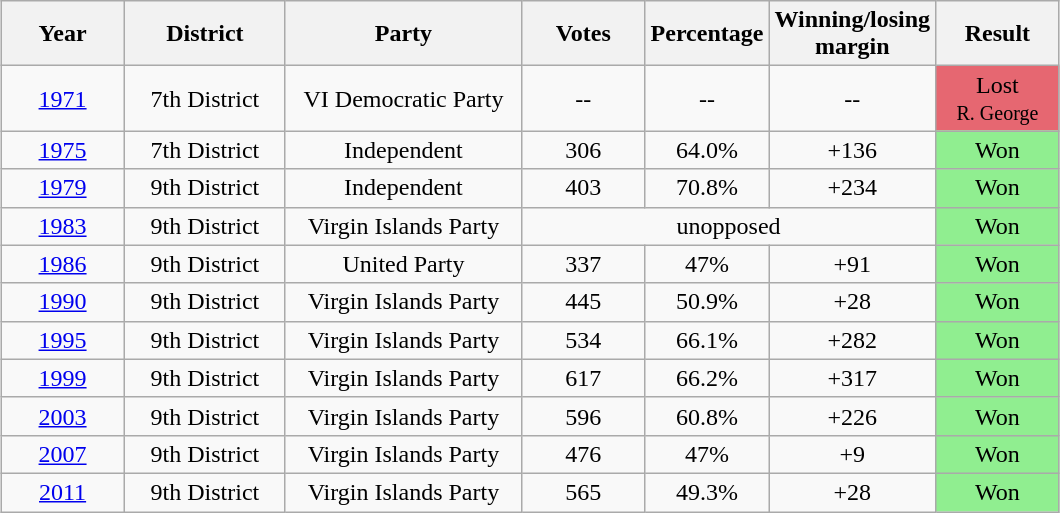<table class="wikitable" style="margin: 1em auto 1em auto">
<tr>
<th align="center" width="75">Year</th>
<th align="center" width="100">District</th>
<th align="center" width="150">Party</th>
<th align="center" width="75">Votes</th>
<th align="center" width="75">Percentage</th>
<th align="center" width="75">Winning/losing margin</th>
<th align="center" width="75">Result</th>
</tr>
<tr>
<td align="center"><a href='#'>1971</a></td>
<td align="center">7th District</td>
<td align="center">VI Democratic Party</td>
<td align="center">--</td>
<td align="center">--</td>
<td align="center">--</td>
<td align="center" style="background: #E66771;">Lost<br><small>R. George</small></td>
</tr>
<tr>
<td align="center"><a href='#'>1975</a></td>
<td align="center">7th District</td>
<td align="center">Independent</td>
<td align="center">306</td>
<td align="center">64.0%</td>
<td align="center">+136</td>
<td align="center" style="background: #90EE90;">Won</td>
</tr>
<tr>
<td align="center"><a href='#'>1979</a></td>
<td align="center">9th District</td>
<td align="center">Independent</td>
<td align="center">403</td>
<td align="center">70.8%</td>
<td align="center">+234</td>
<td align="center" style="background: #90EE90;">Won</td>
</tr>
<tr>
<td align="center"><a href='#'>1983</a></td>
<td align="center">9th District</td>
<td align="center">Virgin Islands Party</td>
<td align="center" colspan="3">unopposed</td>
<td align="center" style="background: #90EE90;">Won</td>
</tr>
<tr>
<td align="center"><a href='#'>1986</a></td>
<td align="center">9th District</td>
<td align="center">United Party</td>
<td align="center">337</td>
<td align="center">47%</td>
<td align="center">+91</td>
<td align="center" style="background: #90EE90;">Won</td>
</tr>
<tr>
<td align="center"><a href='#'>1990</a></td>
<td align="center">9th District</td>
<td align="center">Virgin Islands Party</td>
<td align="center">445</td>
<td align="center">50.9%</td>
<td align="center">+28</td>
<td align="center" style="background: #90EE90;">Won</td>
</tr>
<tr>
<td align="center"><a href='#'>1995</a></td>
<td align="center">9th District</td>
<td align="center">Virgin Islands Party</td>
<td align="center">534</td>
<td align="center">66.1%</td>
<td align="center">+282</td>
<td align="center" style="background: #90EE90;">Won</td>
</tr>
<tr>
<td align="center"><a href='#'>1999</a></td>
<td align="center">9th District</td>
<td align="center">Virgin Islands Party</td>
<td align="center">617</td>
<td align="center">66.2%</td>
<td align="center">+317</td>
<td align="center" style="background: #90EE90;">Won</td>
</tr>
<tr>
<td align="center"><a href='#'>2003</a></td>
<td align="center">9th District</td>
<td align="center">Virgin Islands Party</td>
<td align="center">596</td>
<td align="center">60.8%</td>
<td align="center">+226</td>
<td align="center" style="background: #90EE90;">Won</td>
</tr>
<tr>
<td align="center"><a href='#'>2007</a></td>
<td align="center">9th District</td>
<td align="center">Virgin Islands Party</td>
<td align="center">476</td>
<td align="center">47%</td>
<td align="center">+9</td>
<td align="center" style="background: #90EE90;">Won</td>
</tr>
<tr>
<td align="center"><a href='#'>2011</a></td>
<td align="center">9th District</td>
<td align="center">Virgin Islands Party</td>
<td align="center">565</td>
<td align="center">49.3%</td>
<td align="center">+28</td>
<td align="center" style="background: #90EE90;">Won</td>
</tr>
</table>
